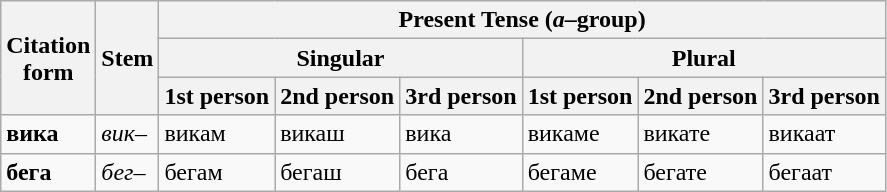<table class="wikitable">
<tr>
<th rowspan="3">Citation<br>form</th>
<th rowspan="3">Stem</th>
<th colspan="6">Present Tense (<em>а</em>–group)</th>
</tr>
<tr>
<th colspan="3">Singular</th>
<th colspan="3">Plural</th>
</tr>
<tr>
<th>1st person</th>
<th>2nd person</th>
<th>3rd person</th>
<th>1st person</th>
<th>2nd person</th>
<th>3rd person</th>
</tr>
<tr>
<td><strong>вика</strong></td>
<td><em>вик–</em></td>
<td>вик<span>ам</span></td>
<td>вик<span>а</span><span>ш</span></td>
<td>вик<span>а</span></td>
<td>вик<span>а</span><span>ме</span></td>
<td>вик<span>а</span><span>те</span></td>
<td>вик<span>а</span><span>ат</span></td>
</tr>
<tr>
<td><strong>бега</strong></td>
<td><em>бег–</em></td>
<td>бег<span>ам</span></td>
<td>бег<span>а</span><span>ш</span></td>
<td>бег<span>а</span></td>
<td>бег<span>а</span><span>ме</span></td>
<td>бег<span>а</span><span>те</span></td>
<td>бег<span>а</span><span>ат</span></td>
</tr>
</table>
